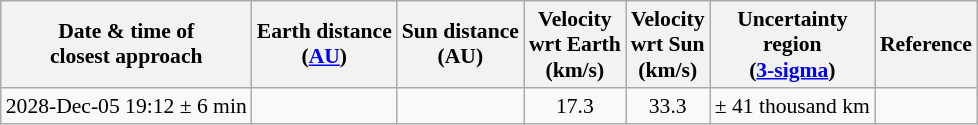<table class="wikitable" style="text-align: center; font-size: 0.9em;">
<tr>
<th>Date & time of<br>closest approach</th>
<th>Earth distance<br>(<a href='#'>AU</a>)</th>
<th>Sun distance<br>(AU)</th>
<th>Velocity<br>wrt Earth<br>(km/s)</th>
<th>Velocity<br>wrt Sun<br>(km/s)</th>
<th>Uncertainty<br>region<br>(<a href='#'>3-sigma</a>)</th>
<th>Reference</th>
</tr>
<tr>
<td>2028-Dec-05 19:12 ± 6 min</td>
<td></td>
<td></td>
<td>17.3</td>
<td>33.3</td>
<td>± 41 thousand km</td>
<td><small></small></td>
</tr>
</table>
